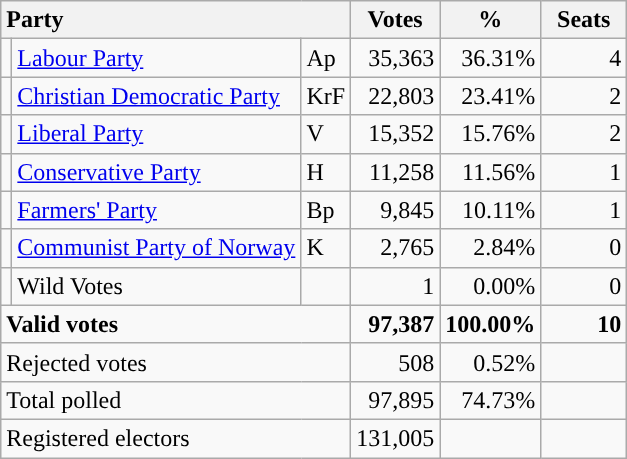<table class="wikitable" border="1" style="text-align:right;">
<tr>
<th style="text-align:left;" colspan=3>Party</th>
<th align=center width="50">Votes</th>
<th align=center width="50">%</th>
<th align=center width="50">Seats</th>
</tr>
<tr>
<td style="color:inherit;background:"></td>
<td align=left><a href='#'>Labour Party</a></td>
<td align=left>Ap</td>
<td>35,363</td>
<td>36.31%</td>
<td>4</td>
</tr>
<tr>
<td style="color:inherit;background:"></td>
<td align=left><a href='#'>Christian Democratic Party</a></td>
<td align=left>KrF</td>
<td>22,803</td>
<td>23.41%</td>
<td>2</td>
</tr>
<tr>
<td style="color:inherit;background:"></td>
<td align=left><a href='#'>Liberal Party</a></td>
<td align=left>V</td>
<td>15,352</td>
<td>15.76%</td>
<td>2</td>
</tr>
<tr>
<td style="color:inherit;background:"></td>
<td align=left><a href='#'>Conservative Party</a></td>
<td align=left>H</td>
<td>11,258</td>
<td>11.56%</td>
<td>1</td>
</tr>
<tr>
<td style="color:inherit;background:"></td>
<td align=left><a href='#'>Farmers' Party</a></td>
<td align=left>Bp</td>
<td>9,845</td>
<td>10.11%</td>
<td>1</td>
</tr>
<tr>
<td style="color:inherit;background:"></td>
<td align=left><a href='#'>Communist Party of Norway</a></td>
<td align=left>K</td>
<td>2,765</td>
<td>2.84%</td>
<td>0</td>
</tr>
<tr>
<td></td>
<td align=left>Wild Votes</td>
<td align=left></td>
<td>1</td>
<td>0.00%</td>
<td>0</td>
</tr>
<tr style="font-weight:bold">
<td align=left colspan=3>Valid votes</td>
<td>97,387</td>
<td>100.00%</td>
<td>10</td>
</tr>
<tr>
<td align=left colspan=3>Rejected votes</td>
<td>508</td>
<td>0.52%</td>
<td></td>
</tr>
<tr>
<td align=left colspan=3>Total polled</td>
<td>97,895</td>
<td>74.73%</td>
<td></td>
</tr>
<tr>
<td align=left colspan=3>Registered electors</td>
<td>131,005</td>
<td></td>
<td></td>
</tr>
</table>
